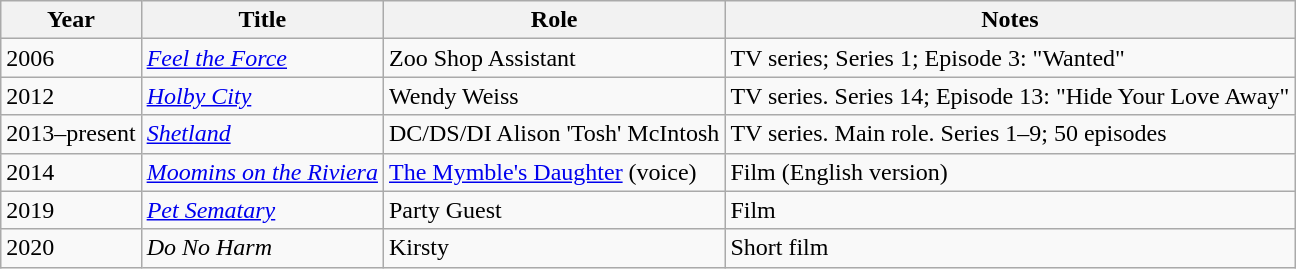<table class="wikitable">
<tr>
<th>Year</th>
<th>Title</th>
<th>Role</th>
<th>Notes</th>
</tr>
<tr>
<td>2006</td>
<td><em><a href='#'>Feel the Force</a></em></td>
<td>Zoo Shop Assistant</td>
<td>TV series; Series 1; Episode 3: "Wanted"</td>
</tr>
<tr>
<td>2012</td>
<td><em><a href='#'>Holby City</a></em></td>
<td>Wendy Weiss</td>
<td>TV series. Series 14; Episode 13: "Hide Your Love Away"</td>
</tr>
<tr>
<td>2013–present</td>
<td><em><a href='#'>Shetland</a></em></td>
<td>DC/DS/DI Alison 'Tosh' McIntosh</td>
<td>TV series. Main role. Series 1–9; 50 episodes</td>
</tr>
<tr>
<td>2014</td>
<td><em><a href='#'>Moomins on the Riviera</a></em></td>
<td><a href='#'>The Mymble's Daughter</a> (voice)</td>
<td>Film (English version)</td>
</tr>
<tr>
<td>2019</td>
<td><em><a href='#'>Pet Sematary</a></em></td>
<td>Party Guest</td>
<td>Film</td>
</tr>
<tr>
<td>2020</td>
<td><em>Do No Harm</em></td>
<td>Kirsty</td>
<td>Short film</td>
</tr>
</table>
